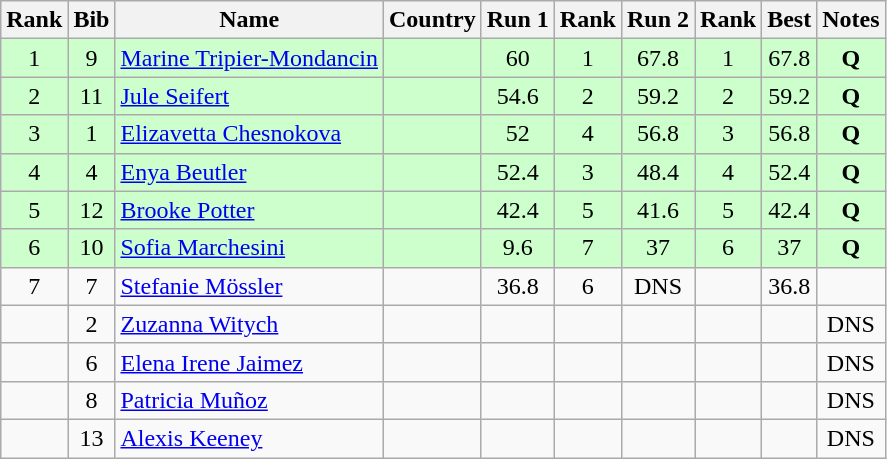<table class="wikitable sortable" style="text-align:center">
<tr>
<th>Rank</th>
<th>Bib</th>
<th>Name</th>
<th>Country</th>
<th>Run 1</th>
<th>Rank</th>
<th>Run 2</th>
<th>Rank</th>
<th>Best</th>
<th>Notes</th>
</tr>
<tr bgcolor=ccffcc>
<td>1</td>
<td>9</td>
<td align=left><a href='#'>Marine Tripier-Mondancin</a></td>
<td align=left></td>
<td>60</td>
<td>1</td>
<td>67.8</td>
<td>1</td>
<td>67.8</td>
<td><strong>Q</strong></td>
</tr>
<tr bgcolor=ccffcc>
<td>2</td>
<td>11</td>
<td align=left><a href='#'>Jule Seifert</a></td>
<td align=left></td>
<td>54.6</td>
<td>2</td>
<td>59.2</td>
<td>2</td>
<td>59.2</td>
<td><strong>Q</strong></td>
</tr>
<tr bgcolor=ccffcc>
<td>3</td>
<td>1</td>
<td align=left><a href='#'>Elizavetta Chesnokova</a></td>
<td align=left></td>
<td>52</td>
<td>4</td>
<td>56.8</td>
<td>3</td>
<td>56.8</td>
<td><strong>Q</strong></td>
</tr>
<tr bgcolor=ccffcc>
<td>4</td>
<td>4</td>
<td align=left><a href='#'>Enya Beutler</a></td>
<td align=left></td>
<td>52.4</td>
<td>3</td>
<td>48.4</td>
<td>4</td>
<td>52.4</td>
<td><strong>Q</strong></td>
</tr>
<tr bgcolor=ccffcc>
<td>5</td>
<td>12</td>
<td align=left><a href='#'>Brooke Potter</a></td>
<td align=left></td>
<td>42.4</td>
<td>5</td>
<td>41.6</td>
<td>5</td>
<td>42.4</td>
<td><strong>Q</strong></td>
</tr>
<tr bgcolor=ccffcc>
<td>6</td>
<td>10</td>
<td align=left><a href='#'>Sofia Marchesini</a></td>
<td align=left></td>
<td>9.6</td>
<td>7</td>
<td>37</td>
<td>6</td>
<td>37</td>
<td><strong>Q</strong></td>
</tr>
<tr>
<td>7</td>
<td>7</td>
<td align=left><a href='#'>Stefanie Mössler</a></td>
<td align=left></td>
<td>36.8</td>
<td>6</td>
<td>DNS</td>
<td></td>
<td>36.8</td>
<td></td>
</tr>
<tr>
<td></td>
<td>2</td>
<td align=left><a href='#'>Zuzanna Witych</a></td>
<td align=left></td>
<td></td>
<td></td>
<td></td>
<td></td>
<td></td>
<td>DNS</td>
</tr>
<tr>
<td></td>
<td>6</td>
<td align=left><a href='#'>Elena Irene Jaimez</a></td>
<td align=left></td>
<td></td>
<td></td>
<td></td>
<td></td>
<td></td>
<td>DNS</td>
</tr>
<tr>
<td></td>
<td>8</td>
<td align=left><a href='#'>Patricia Muñoz</a></td>
<td align=left></td>
<td></td>
<td></td>
<td></td>
<td></td>
<td></td>
<td>DNS</td>
</tr>
<tr>
<td></td>
<td>13</td>
<td align=left><a href='#'>Alexis Keeney</a></td>
<td align=left></td>
<td></td>
<td></td>
<td></td>
<td></td>
<td></td>
<td>DNS</td>
</tr>
</table>
